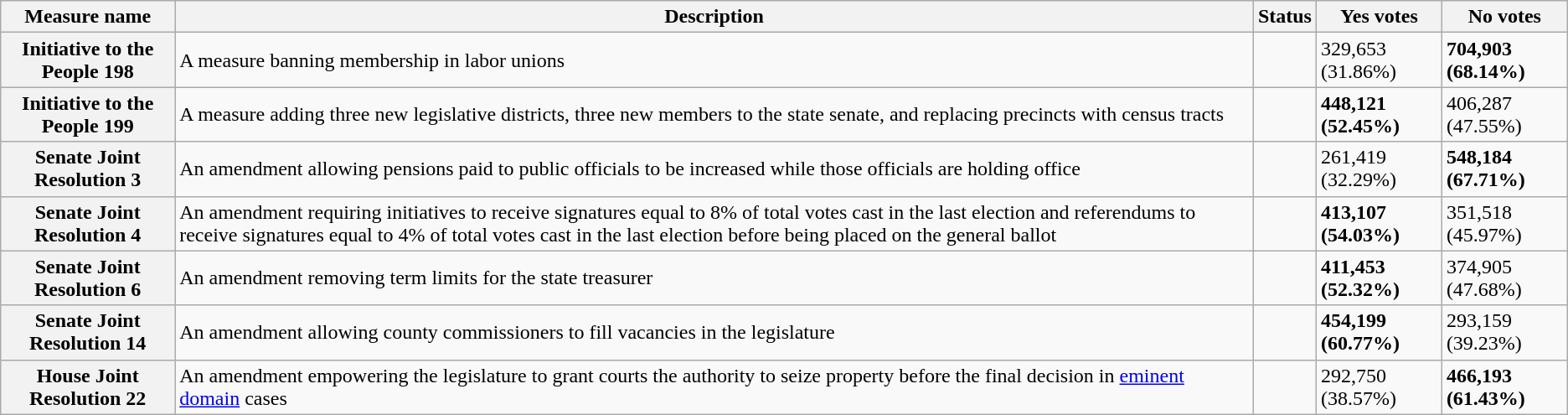<table class="wikitable sortable plainrowheaders">
<tr>
<th scope=col>Measure name</th>
<th scope=col class=unsortable>Description</th>
<th scope=col>Status</th>
<th scope=col>Yes votes</th>
<th scope=col>No votes</th>
</tr>
<tr>
<th scope=row>Initiative to the People 198</th>
<td>A measure banning membership in labor unions</td>
<td></td>
<td>329,653 (31.86%)</td>
<td><strong>704,903 (68.14%)</strong></td>
</tr>
<tr>
<th scope=row>Initiative to the People 199</th>
<td>A measure adding three new legislative districts, three new members to the state senate, and replacing precincts with census tracts</td>
<td></td>
<td><strong>448,121 (52.45%)</strong></td>
<td>406,287 (47.55%)</td>
</tr>
<tr>
<th scope=row>Senate Joint Resolution 3</th>
<td>An amendment allowing pensions paid to public officials to be increased while those officials are holding office</td>
<td></td>
<td>261,419 (32.29%)</td>
<td><strong>548,184 (67.71%)</strong></td>
</tr>
<tr>
<th scope=row>Senate Joint Resolution 4</th>
<td>An amendment requiring initiatives to receive signatures equal to 8% of total votes cast in the last election and referendums to receive signatures equal to 4% of total votes cast in the last election before being placed on the general ballot</td>
<td></td>
<td><strong>413,107 (54.03%)</strong></td>
<td>351,518 (45.97%)</td>
</tr>
<tr>
<th scope=row>Senate Joint Resolution 6</th>
<td>An amendment removing term limits for the state treasurer</td>
<td></td>
<td><strong>411,453 (52.32%)</strong></td>
<td>374,905 (47.68%)</td>
</tr>
<tr>
<th scope=row>Senate Joint Resolution 14</th>
<td>An amendment allowing county commissioners to fill vacancies in the legislature</td>
<td></td>
<td><strong>454,199 (60.77%)</strong></td>
<td>293,159 (39.23%)</td>
</tr>
<tr>
<th scope=row>House Joint Resolution 22</th>
<td>An amendment empowering the legislature to grant courts the authority to seize property before the final decision in <a href='#'>eminent domain</a> cases</td>
<td></td>
<td>292,750 (38.57%)</td>
<td><strong>466,193 (61.43%)</strong></td>
</tr>
</table>
